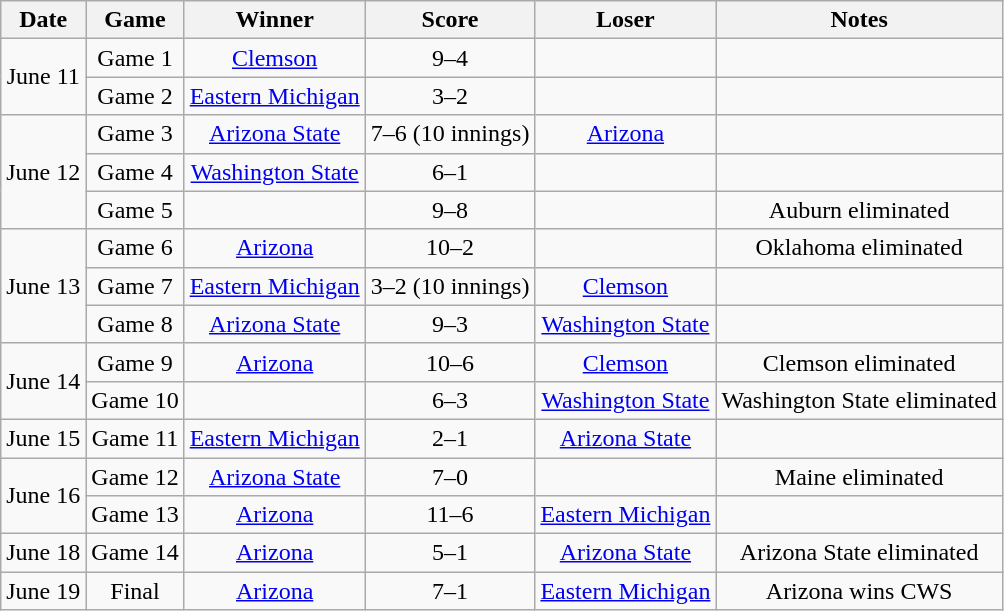<table class="wikitable">
<tr>
<th>Date</th>
<th>Game</th>
<th>Winner</th>
<th>Score</th>
<th>Loser</th>
<th>Notes</th>
</tr>
<tr align=center>
<td rowspan=2>June 11</td>
<td>Game 1</td>
<td><a href='#'>Clemson</a></td>
<td>9–4</td>
<td></td>
<td></td>
</tr>
<tr align=center>
<td>Game 2</td>
<td><a href='#'>Eastern Michigan</a></td>
<td>3–2</td>
<td></td>
<td></td>
</tr>
<tr align=center>
<td rowspan=3>June 12</td>
<td>Game 3</td>
<td><a href='#'>Arizona State</a></td>
<td>7–6 (10 innings)</td>
<td><a href='#'>Arizona</a></td>
<td></td>
</tr>
<tr align=center>
<td>Game 4</td>
<td><a href='#'>Washington State</a></td>
<td>6–1</td>
<td></td>
<td></td>
</tr>
<tr align=center>
<td>Game 5</td>
<td></td>
<td>9–8</td>
<td></td>
<td>Auburn eliminated</td>
</tr>
<tr align=center>
<td rowspan=3>June 13</td>
<td>Game 6</td>
<td><a href='#'>Arizona</a></td>
<td>10–2</td>
<td></td>
<td>Oklahoma eliminated</td>
</tr>
<tr align=center>
<td>Game 7</td>
<td><a href='#'>Eastern Michigan</a></td>
<td>3–2 (10 innings)</td>
<td><a href='#'>Clemson</a></td>
<td></td>
</tr>
<tr align=center>
<td>Game 8</td>
<td><a href='#'>Arizona State</a></td>
<td>9–3</td>
<td><a href='#'>Washington State</a></td>
<td></td>
</tr>
<tr align=center>
<td rowspan=2>June 14</td>
<td>Game 9</td>
<td><a href='#'>Arizona</a></td>
<td>10–6</td>
<td><a href='#'>Clemson</a></td>
<td>Clemson eliminated</td>
</tr>
<tr align=center>
<td>Game 10</td>
<td></td>
<td>6–3</td>
<td><a href='#'>Washington State</a></td>
<td>Washington State eliminated</td>
</tr>
<tr align=center>
<td>June 15</td>
<td>Game 11</td>
<td><a href='#'>Eastern Michigan</a></td>
<td>2–1</td>
<td><a href='#'>Arizona State</a></td>
<td></td>
</tr>
<tr align=center>
<td rowspan=2>June 16</td>
<td>Game 12</td>
<td><a href='#'>Arizona State</a></td>
<td>7–0</td>
<td></td>
<td>Maine eliminated</td>
</tr>
<tr align=center>
<td>Game 13</td>
<td><a href='#'>Arizona</a></td>
<td>11–6</td>
<td><a href='#'>Eastern Michigan</a></td>
<td></td>
</tr>
<tr align=center>
<td>June 18</td>
<td>Game 14</td>
<td><a href='#'>Arizona</a></td>
<td>5–1</td>
<td><a href='#'>Arizona State</a></td>
<td>Arizona State eliminated</td>
</tr>
<tr align=center>
<td>June 19</td>
<td>Final</td>
<td><a href='#'>Arizona</a></td>
<td>7–1</td>
<td><a href='#'>Eastern Michigan</a></td>
<td>Arizona wins CWS</td>
</tr>
</table>
